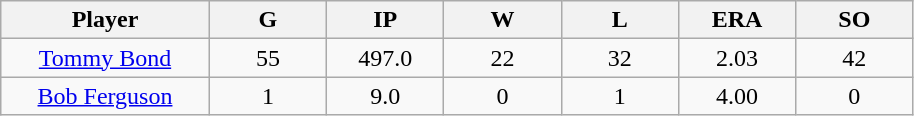<table class="wikitable sortable">
<tr>
<th bgcolor="#DDDDFF" width="16%">Player</th>
<th bgcolor="#DDDDFF" width="9%">G</th>
<th bgcolor="#DDDDFF" width="9%">IP</th>
<th bgcolor="#DDDDFF" width="9%">W</th>
<th bgcolor="#DDDDFF" width="9%">L</th>
<th bgcolor="#DDDDFF" width="9%">ERA</th>
<th bgcolor="#DDDDFF" width="9%">SO</th>
</tr>
<tr align=center>
<td><a href='#'>Tommy Bond</a></td>
<td>55</td>
<td>497.0</td>
<td>22</td>
<td>32</td>
<td>2.03</td>
<td>42</td>
</tr>
<tr align=center>
<td><a href='#'>Bob Ferguson</a></td>
<td>1</td>
<td>9.0</td>
<td>0</td>
<td>1</td>
<td>4.00</td>
<td>0</td>
</tr>
</table>
